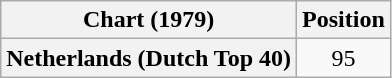<table class="wikitable plainrowheaders" style="text-align:center">
<tr>
<th scope="col">Chart (1979)</th>
<th scope="col">Position</th>
</tr>
<tr>
<th scope="row">Netherlands (Dutch Top 40)</th>
<td>95</td>
</tr>
</table>
